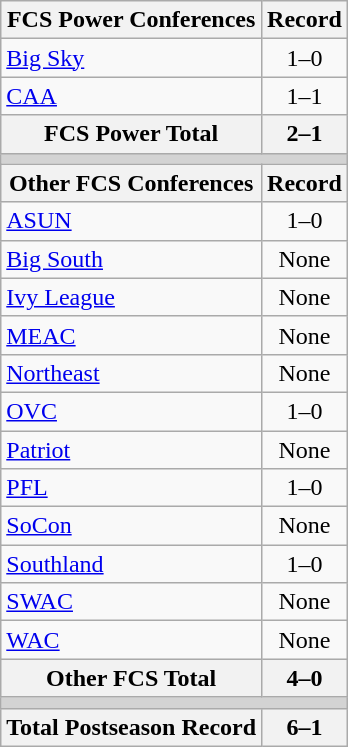<table class="wikitable">
<tr>
<th>FCS Power Conferences</th>
<th>Record</th>
</tr>
<tr>
<td><a href='#'>Big Sky</a></td>
<td align=center>1–0</td>
</tr>
<tr>
<td><a href='#'>CAA</a></td>
<td align=center>1–1</td>
</tr>
<tr>
<th>FCS Power Total</th>
<th>2–1</th>
</tr>
<tr>
<th colspan="2" style="background:lightgrey;"></th>
</tr>
<tr>
<th>Other FCS Conferences</th>
<th>Record</th>
</tr>
<tr>
<td><a href='#'>ASUN</a></td>
<td align=center>1–0</td>
</tr>
<tr>
<td><a href='#'>Big South</a></td>
<td align=center>None</td>
</tr>
<tr>
<td><a href='#'>Ivy League</a></td>
<td align=center>None</td>
</tr>
<tr>
<td><a href='#'>MEAC</a></td>
<td align=center>None</td>
</tr>
<tr>
<td><a href='#'>Northeast</a></td>
<td align=center>None</td>
</tr>
<tr>
<td><a href='#'>OVC</a></td>
<td align=center>1–0</td>
</tr>
<tr>
<td><a href='#'>Patriot</a></td>
<td align=center>None</td>
</tr>
<tr>
<td><a href='#'>PFL</a></td>
<td align=center>1–0</td>
</tr>
<tr>
<td><a href='#'>SoCon</a></td>
<td align=center>None</td>
</tr>
<tr>
<td><a href='#'>Southland</a></td>
<td align=center>1–0</td>
</tr>
<tr>
<td><a href='#'>SWAC</a></td>
<td align=center>None</td>
</tr>
<tr>
<td><a href='#'>WAC</a></td>
<td align=center>None</td>
</tr>
<tr>
<th>Other FCS Total</th>
<th>4–0</th>
</tr>
<tr>
<th colspan="2" style="background:lightgrey;"></th>
</tr>
<tr>
<th>Total Postseason Record</th>
<th>6–1</th>
</tr>
</table>
